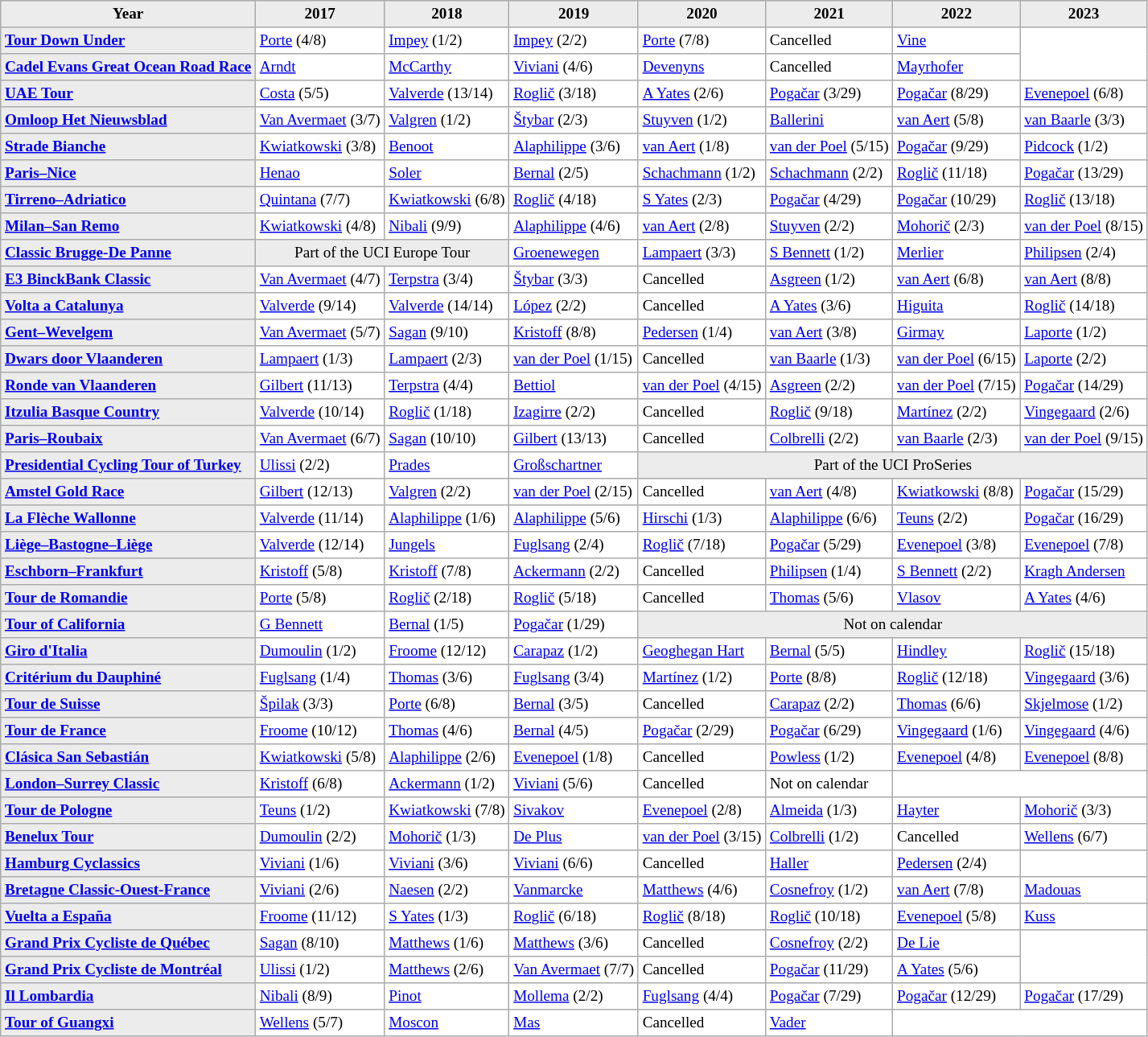<table cellpadding="3" cellspacing="0" border="1" style="font-size: 80%; border: #aaa solid 1px; border-collapse: collapse;">
<tr bgcolor="#ececec">
<th>Year</th>
<th>2017</th>
<th>2018</th>
<th>2019</th>
<th>2020</th>
<th>2021</th>
<th>2022</th>
<th>2023</th>
</tr>
<tr>
<td bgcolor="#ececec" align=left> <strong><a href='#'>Tour Down Under</a></strong></td>
<td>  <a href='#'>Porte</a> (4/8)</td>
<td>  <a href='#'>Impey</a> (1/2)</td>
<td>  <a href='#'>Impey</a> (2/2)</td>
<td>  <a href='#'>Porte</a> (7/8)</td>
<td><span>Cancelled</span></td>
<td>  <a href='#'>Vine</a></td>
</tr>
<tr>
<td bgcolor="#ececec" align=left> <strong><a href='#'>Cadel Evans Great Ocean Road Race</a></strong></td>
<td>  <a href='#'>Arndt</a></td>
<td>  <a href='#'>McCarthy</a></td>
<td> <a href='#'>Viviani</a> (4/6)</td>
<td>  <a href='#'>Devenyns</a></td>
<td><span>Cancelled</span></td>
<td>  <a href='#'>Mayrhofer</a></td>
</tr>
<tr>
<td bgcolor="#ececec" align=left> <strong><a href='#'>UAE Tour</a></strong></td>
<td>  <a href='#'>Costa</a> (5/5)</td>
<td>  <a href='#'>Valverde</a> (13/14)</td>
<td>  <a href='#'>Roglič</a> (3/18)</td>
<td>   <a href='#'>A Yates</a> (2/6)</td>
<td>  <a href='#'>Pogačar</a> (3/29)</td>
<td>  <a href='#'>Pogačar</a> (8/29)</td>
<td>  <a href='#'>Evenepoel</a> (6/8)</td>
</tr>
<tr>
<td bgcolor="#ececec" align=left> <strong><a href='#'>Omloop Het Nieuwsblad</a></strong></td>
<td>  <a href='#'>Van Avermaet</a> (3/7)</td>
<td>  <a href='#'>Valgren</a> (1/2)</td>
<td>  <a href='#'>Štybar</a> (2/3)</td>
<td>  <a href='#'>Stuyven</a> (1/2)</td>
<td>  <a href='#'>Ballerini</a></td>
<td>  <a href='#'>van Aert</a> (5/8)</td>
<td> <a href='#'>van Baarle</a> (3/3)</td>
</tr>
<tr>
<td bgcolor="#ececec" align=left> <strong><a href='#'>Strade Bianche</a></strong></td>
<td> <a href='#'>Kwiatkowski</a> (3/8)</td>
<td>  <a href='#'>Benoot</a></td>
<td>  <a href='#'>Alaphilippe</a> (3/6)</td>
<td>  <a href='#'>van Aert</a> (1/8)</td>
<td>  <a href='#'>van der Poel</a> (5/15)</td>
<td>   <a href='#'>Pogačar</a> (9/29)</td>
<td>  <a href='#'>Pidcock</a> (1/2)</td>
</tr>
<tr>
<td bgcolor="#ececec" align=left> <strong><a href='#'>Paris–Nice</a></strong></td>
<td> <a href='#'>Henao</a></td>
<td>  <a href='#'>Soler</a></td>
<td>  <a href='#'>Bernal</a> (2/5)</td>
<td>  <a href='#'>Schachmann</a> (1/2)</td>
<td>  <a href='#'>Schachmann</a> (2/2)</td>
<td>  <a href='#'>Roglič</a> (11/18)</td>
<td>  <a href='#'>Pogačar</a> (13/29)</td>
</tr>
<tr>
<td bgcolor="#ececec" align=left> <strong><a href='#'>Tirreno–Adriatico</a></strong></td>
<td> <a href='#'>Quintana</a> (7/7)</td>
<td>  <a href='#'>Kwiatkowski</a> (6/8)</td>
<td>  <a href='#'>Roglič</a> (4/18)</td>
<td>  <a href='#'>S Yates</a> (2/3)</td>
<td>  <a href='#'>Pogačar</a> (4/29)</td>
<td>  <a href='#'>Pogačar</a> (10/29)</td>
<td>  <a href='#'>Roglič</a> (13/18)</td>
</tr>
<tr>
<td bgcolor="#ececec" align=left> <strong><a href='#'>Milan–San Remo</a></strong></td>
<td>  <a href='#'>Kwiatkowski</a> (4/8)</td>
<td>  <a href='#'>Nibali</a> (9/9)</td>
<td>  <a href='#'>Alaphilippe</a> (4/6)</td>
<td>  <a href='#'>van Aert</a> (2/8)</td>
<td>  <a href='#'>Stuyven</a> (2/2)</td>
<td>  <a href='#'>Mohorič</a> (2/3)</td>
<td>  <a href='#'>van der Poel</a> (8/15)</td>
</tr>
<tr>
<td bgcolor="#ececec" align=left> <strong><a href='#'>Classic Brugge-De Panne</a></strong></td>
<td bgcolor=#ececec colspan=2 align=center><span>Part of the UCI Europe Tour</span></td>
<td>  <a href='#'>Groenewegen</a></td>
<td>  <a href='#'>Lampaert</a> (3/3)</td>
<td>  <a href='#'>S Bennett</a> (1/2)</td>
<td>  <a href='#'>Merlier</a></td>
<td>  <a href='#'>Philipsen</a> (2/4)</td>
</tr>
<tr>
<td bgcolor="#ececec" align=left> <strong><a href='#'>E3 BinckBank Classic</a></strong></td>
<td>  <a href='#'>Van Avermaet</a> (4/7)</td>
<td>  <a href='#'>Terpstra</a> (3/4)</td>
<td>  <a href='#'>Štybar</a> (3/3)</td>
<td><span>Cancelled</span></td>
<td>  <a href='#'>Asgreen</a> (1/2)</td>
<td>  <a href='#'>van Aert</a> (6/8)</td>
<td>  <a href='#'>van Aert</a> (8/8)</td>
</tr>
<tr>
<td bgcolor="#ececec" align=left> <strong><a href='#'>Volta a Catalunya</a></strong></td>
<td>  <a href='#'>Valverde</a> (9/14)</td>
<td>  <a href='#'>Valverde</a> (14/14)</td>
<td>  <a href='#'>López</a> (2/2)</td>
<td><span>Cancelled</span></td>
<td>  <a href='#'>A Yates</a> (3/6)</td>
<td>  <a href='#'>Higuita</a></td>
<td>  <a href='#'>Roglič</a> (14/18)</td>
</tr>
<tr>
<td bgcolor="#ececec" align=left> <strong><a href='#'>Gent–Wevelgem</a></strong></td>
<td>  <a href='#'>Van Avermaet</a> (5/7)</td>
<td>  <a href='#'>Sagan</a> (9/10)</td>
<td>  <a href='#'>Kristoff</a> (8/8)</td>
<td>  <a href='#'>Pedersen</a> (1/4)</td>
<td>  <a href='#'>van Aert</a> (3/8)</td>
<td>  <a href='#'>Girmay</a></td>
<td>  <a href='#'>Laporte</a> (1/2)</td>
</tr>
<tr>
<td bgcolor="#ececec" align=left> <strong><a href='#'>Dwars door Vlaanderen</a></strong></td>
<td>  <a href='#'>Lampaert</a> (1/3)</td>
<td>  <a href='#'>Lampaert</a> (2/3)</td>
<td>  <a href='#'>van der Poel</a> (1/15)</td>
<td><span>Cancelled</span></td>
<td>  <a href='#'>van Baarle</a> (1/3)</td>
<td>   <a href='#'>van der Poel</a> (6/15)</td>
<td>  <a href='#'>Laporte</a> (2/2)</td>
</tr>
<tr>
<td bgcolor="#ececec" align=left> <strong><a href='#'>Ronde van Vlaanderen</a></strong></td>
<td>  <a href='#'>Gilbert</a> (11/13)</td>
<td>  <a href='#'>Terpstra</a> (4/4)</td>
<td>  <a href='#'>Bettiol</a></td>
<td>  <a href='#'>van der Poel</a> (4/15)</td>
<td>  <a href='#'>Asgreen</a> (2/2)</td>
<td>  <a href='#'>van der Poel</a> (7/15)</td>
<td>  <a href='#'>Pogačar</a> (14/29)</td>
</tr>
<tr>
<td bgcolor="#ececec" align=left> <strong><a href='#'>Itzulia Basque Country</a></strong></td>
<td>  <a href='#'>Valverde</a> (10/14)</td>
<td>  <a href='#'>Roglič</a> (1/18)</td>
<td>  <a href='#'>Izagirre</a> (2/2)</td>
<td><span>Cancelled</span></td>
<td>  <a href='#'>Roglič</a> (9/18)</td>
<td>  <a href='#'>Martínez</a> (2/2)</td>
<td>  <a href='#'>Vingegaard</a> (2/6)</td>
</tr>
<tr>
<td bgcolor="#ececec" align=left> <strong><a href='#'>Paris–Roubaix</a></strong></td>
<td>  <a href='#'>Van Avermaet</a> (6/7)</td>
<td>  <a href='#'>Sagan</a> (10/10)</td>
<td>  <a href='#'>Gilbert</a> (13/13)</td>
<td><span>Cancelled</span></td>
<td>  <a href='#'>Colbrelli</a> (2/2)</td>
<td>  <a href='#'>van Baarle</a> (2/3)</td>
<td>  <a href='#'>van der Poel</a> (9/15)</td>
</tr>
<tr>
<td bgcolor="#ececec" align=left> <strong><a href='#'>Presidential Cycling Tour of Turkey</a></strong></td>
<td>  <a href='#'>Ulissi</a> (2/2)</td>
<td>  <a href='#'>Prades</a></td>
<td>  <a href='#'>Großschartner</a></td>
<td bgcolor=#ececec colspan=4 align=center><span>Part of the UCI ProSeries</span></td>
</tr>
<tr>
<td bgcolor="#ececec" align=left> <strong><a href='#'>Amstel Gold Race</a></strong></td>
<td>  <a href='#'>Gilbert</a> (12/13)</td>
<td>  <a href='#'>Valgren</a> (2/2)</td>
<td>  <a href='#'>van der Poel</a> (2/15)</td>
<td><span>Cancelled</span></td>
<td>  <a href='#'>van Aert</a> (4/8)</td>
<td>  <a href='#'>Kwiatkowski</a> (8/8)</td>
<td>  <a href='#'>Pogačar</a> (15/29)</td>
</tr>
<tr>
<td bgcolor="#ececec" align=left> <strong><a href='#'>La Flèche Wallonne</a></strong></td>
<td> <a href='#'>Valverde</a> (11/14)</td>
<td>  <a href='#'>Alaphilippe</a> (1/6)</td>
<td>  <a href='#'>Alaphilippe</a> (5/6)</td>
<td>  <a href='#'>Hirschi</a> (1/3)</td>
<td>  <a href='#'>Alaphilippe</a> (6/6)</td>
<td>  <a href='#'>Teuns</a> (2/2)</td>
<td>  <a href='#'>Pogačar</a> (16/29)</td>
</tr>
<tr>
<td bgcolor="#ececec" align=left> <strong><a href='#'>Liège–Bastogne–Liège</a></strong></td>
<td> <a href='#'>Valverde</a> (12/14)</td>
<td>  <a href='#'>Jungels</a></td>
<td>  <a href='#'>Fuglsang</a> (2/4)</td>
<td>  <a href='#'>Roglič</a> (7/18)</td>
<td>  <a href='#'>Pogačar</a> (5/29)</td>
<td>  <a href='#'>Evenepoel</a> (3/8)</td>
<td>  <a href='#'>Evenepoel</a> (7/8)</td>
</tr>
<tr>
<td bgcolor="#ececec" align=left> <strong><a href='#'>Eschborn–Frankfurt</a></strong></td>
<td> <a href='#'>Kristoff</a> (5/8)</td>
<td>  <a href='#'>Kristoff</a> (7/8)</td>
<td>  <a href='#'>Ackermann</a> (2/2)</td>
<td><span>Cancelled</span></td>
<td> <a href='#'>Philipsen</a> (1/4)</td>
<td>  <a href='#'>S Bennett</a> (2/2)</td>
<td>  <a href='#'>Kragh Andersen</a></td>
</tr>
<tr>
<td bgcolor="#ececec" align=left> <strong><a href='#'>Tour de Romandie</a></strong></td>
<td> <a href='#'>Porte</a> (5/8)</td>
<td>  <a href='#'>Roglič</a> (2/18)</td>
<td>  <a href='#'>Roglič</a> (5/18)</td>
<td><span>Cancelled</span></td>
<td>  <a href='#'>Thomas</a> (5/6)</td>
<td>  <a href='#'>Vlasov</a></td>
<td>   <a href='#'>A Yates</a> (4/6)</td>
</tr>
<tr>
<td bgcolor="#ececec" align=left> <strong><a href='#'>Tour of California</a></strong></td>
<td> <a href='#'>G Bennett</a></td>
<td>  <a href='#'>Bernal</a> (1/5)</td>
<td>  <a href='#'>Pogačar</a> (1/29)</td>
<td bgcolor=#ececec colspan=4 align=center><span>Not on calendar</span></td>
</tr>
<tr>
<td bgcolor="#ececec" align=left> <strong><a href='#'>Giro d'Italia</a></strong></td>
<td> <a href='#'>Dumoulin</a> (1/2)</td>
<td>  <a href='#'>Froome</a> (12/12)</td>
<td>  <a href='#'>Carapaz</a> (1/2)</td>
<td>  <a href='#'>Geoghegan Hart</a></td>
<td> <a href='#'>Bernal</a> (5/5)</td>
<td> <a href='#'>Hindley</a></td>
<td>   <a href='#'>Roglič</a> (15/18)</td>
</tr>
<tr>
<td bgcolor="#ececec" align=left> <strong><a href='#'>Critérium du Dauphiné</a></strong></td>
<td> <a href='#'>Fuglsang</a> (1/4)</td>
<td>  <a href='#'>Thomas</a> (3/6)</td>
<td>  <a href='#'>Fuglsang</a> (3/4)</td>
<td>  <a href='#'>Martínez</a> (1/2)</td>
<td>  <a href='#'>Porte</a> (8/8)</td>
<td>  <a href='#'>Roglič</a> (12/18)</td>
<td>   <a href='#'>Vingegaard</a> (3/6)</td>
</tr>
<tr>
<td bgcolor="#ececec" align=left> <strong><a href='#'>Tour de Suisse</a></strong></td>
<td> <a href='#'>Špilak</a> (3/3)</td>
<td>  <a href='#'>Porte</a> (6/8)</td>
<td>   <a href='#'>Bernal</a> (3/5)</td>
<td><span>Cancelled</span></td>
<td>  <a href='#'>Carapaz</a> (2/2)</td>
<td>   <a href='#'>Thomas</a> (6/6)</td>
<td>  <a href='#'>Skjelmose</a> (1/2)</td>
</tr>
<tr>
<td bgcolor="#ececec" align=left> <strong><a href='#'>Tour de France</a></strong></td>
<td> <a href='#'>Froome</a> (10/12)</td>
<td>  <a href='#'>Thomas</a> (4/6)</td>
<td>   <a href='#'>Bernal</a> (4/5)</td>
<td>  <a href='#'>Pogačar</a> (2/29)</td>
<td>   <a href='#'>Pogačar</a> (6/29)</td>
<td>  <a href='#'>Vingegaard</a> (1/6)</td>
<td>  <a href='#'>Vingegaard</a> (4/6)</td>
</tr>
<tr>
<td bgcolor="#ececec" align=left> <strong><a href='#'>Clásica San Sebastián</a></strong></td>
<td>  <a href='#'>Kwiatkowski</a> (5/8)</td>
<td>  <a href='#'>Alaphilippe</a> (2/6)</td>
<td>  <a href='#'>Evenepoel</a> (1/8)</td>
<td><span>Cancelled</span></td>
<td>  <a href='#'>Powless</a> (1/2)</td>
<td>  <a href='#'>Evenepoel</a> (4/8)</td>
<td>  <a href='#'>Evenepoel</a> (8/8)</td>
</tr>
<tr>
<td bgcolor="#ececec" align=left> <strong><a href='#'>London–Surrey Classic</a></strong></td>
<td>  <a href='#'>Kristoff</a> (6/8)</td>
<td>  <a href='#'>Ackermann</a> (1/2)</td>
<td> <a href='#'>Viviani</a> (5/6)</td>
<td><span>Cancelled</span></td>
<td><span>Not on calendar</span></td>
</tr>
<tr>
<td bgcolor="#ececec" align=left> <strong><a href='#'>Tour de Pologne</a></strong></td>
<td>  <a href='#'>Teuns</a> (1/2)</td>
<td>  <a href='#'>Kwiatkowski</a> (7/8)</td>
<td> <a href='#'>Sivakov</a></td>
<td>  <a href='#'>Evenepoel</a> (2/8)</td>
<td>  <a href='#'>Almeida</a> (1/3)</td>
<td>  <a href='#'>Hayter</a></td>
<td>  <a href='#'>Mohorič</a> (3/3)</td>
</tr>
<tr>
<td bgcolor="#ececec" align=left> <strong><a href='#'>Benelux Tour</a></strong></td>
<td> <a href='#'>Dumoulin</a> (2/2)</td>
<td>  <a href='#'>Mohorič</a> (1/3)</td>
<td>  <a href='#'>De Plus</a></td>
<td>  <a href='#'>van der Poel</a> (3/15)</td>
<td>  <a href='#'>Colbrelli</a> (1/2)</td>
<td><span>Cancelled</span></td>
<td>  <a href='#'>Wellens</a> (6/7)</td>
</tr>
<tr>
<td bgcolor="#ececec" align=left> <strong><a href='#'>Hamburg Cyclassics</a></strong></td>
<td> <a href='#'>Viviani</a> (1/6)</td>
<td> <a href='#'>Viviani</a> (3/6)</td>
<td> <a href='#'>Viviani</a> (6/6)</td>
<td><span>Cancelled</span></td>
<td>  <a href='#'>Haller</a></td>
<td>  <a href='#'>Pedersen</a> (2/4)</td>
</tr>
<tr>
<td bgcolor="#ececec" align=left> <strong><a href='#'>Bretagne Classic-Ouest-France</a></strong></td>
<td> <a href='#'>Viviani</a> (2/6)</td>
<td> <a href='#'>Naesen</a> (2/2)</td>
<td> <a href='#'>Vanmarcke</a></td>
<td>  <a href='#'>Matthews</a> (4/6)</td>
<td>  <a href='#'>Cosnefroy</a> (1/2)</td>
<td>  <a href='#'>van Aert</a> (7/8)</td>
<td>  <a href='#'>Madouas</a></td>
</tr>
<tr>
<td bgcolor="#ececec" align=left> <strong><a href='#'>Vuelta a España</a></strong></td>
<td> <a href='#'>Froome</a> (11/12)</td>
<td>  <a href='#'>S Yates</a> (1/3)</td>
<td>  <a href='#'>Roglič</a> (6/18)</td>
<td>  <a href='#'>Roglič</a> (8/18)</td>
<td>   <a href='#'>Roglič</a> (10/18)</td>
<td>  <a href='#'>Evenepoel</a> (5/8)</td>
<td>  <a href='#'>Kuss</a></td>
</tr>
<tr>
<td bgcolor="#ececec" align=left> <strong><a href='#'>Grand Prix Cycliste de Québec</a></strong></td>
<td>  <a href='#'>Sagan</a> (8/10)</td>
<td>  <a href='#'>Matthews</a> (1/6)</td>
<td>   <a href='#'>Matthews</a> (3/6)</td>
<td><span>Cancelled</span></td>
<td>   <a href='#'>Cosnefroy</a> (2/2)</td>
<td>  <a href='#'>De Lie</a></td>
</tr>
<tr>
<td bgcolor="#ececec" align=left> <strong><a href='#'>Grand Prix Cycliste de Montréal</a></strong></td>
<td>  <a href='#'>Ulissi</a> (1/2)</td>
<td> <a href='#'>Matthews</a> (2/6)</td>
<td>  <a href='#'>Van Avermaet</a> (7/7)</td>
<td><span>Cancelled</span></td>
<td>  <a href='#'>Pogačar</a> (11/29)</td>
<td>  <a href='#'>A Yates</a> (5/6)</td>
</tr>
<tr>
<td bgcolor="#ececec" align=left> <strong><a href='#'>Il Lombardia</a></strong></td>
<td>  <a href='#'>Nibali</a> (8/9)</td>
<td>  <a href='#'>Pinot</a></td>
<td>  <a href='#'>Mollema</a> (2/2)</td>
<td>  <a href='#'>Fuglsang</a> (4/4)</td>
<td>  <a href='#'>Pogačar</a> (7/29)</td>
<td>   <a href='#'>Pogačar</a> (12/29)</td>
<td>  <a href='#'>Pogačar</a> (17/29)</td>
</tr>
<tr>
<td bgcolor="#ececec" align=left> <strong><a href='#'>Tour of Guangxi</a></strong></td>
<td>  <a href='#'>Wellens</a> (5/7)</td>
<td>  <a href='#'>Moscon</a></td>
<td>  <a href='#'>Mas</a></td>
<td><span>Cancelled</span></td>
<td>  <a href='#'>Vader</a></td>
</tr>
</table>
